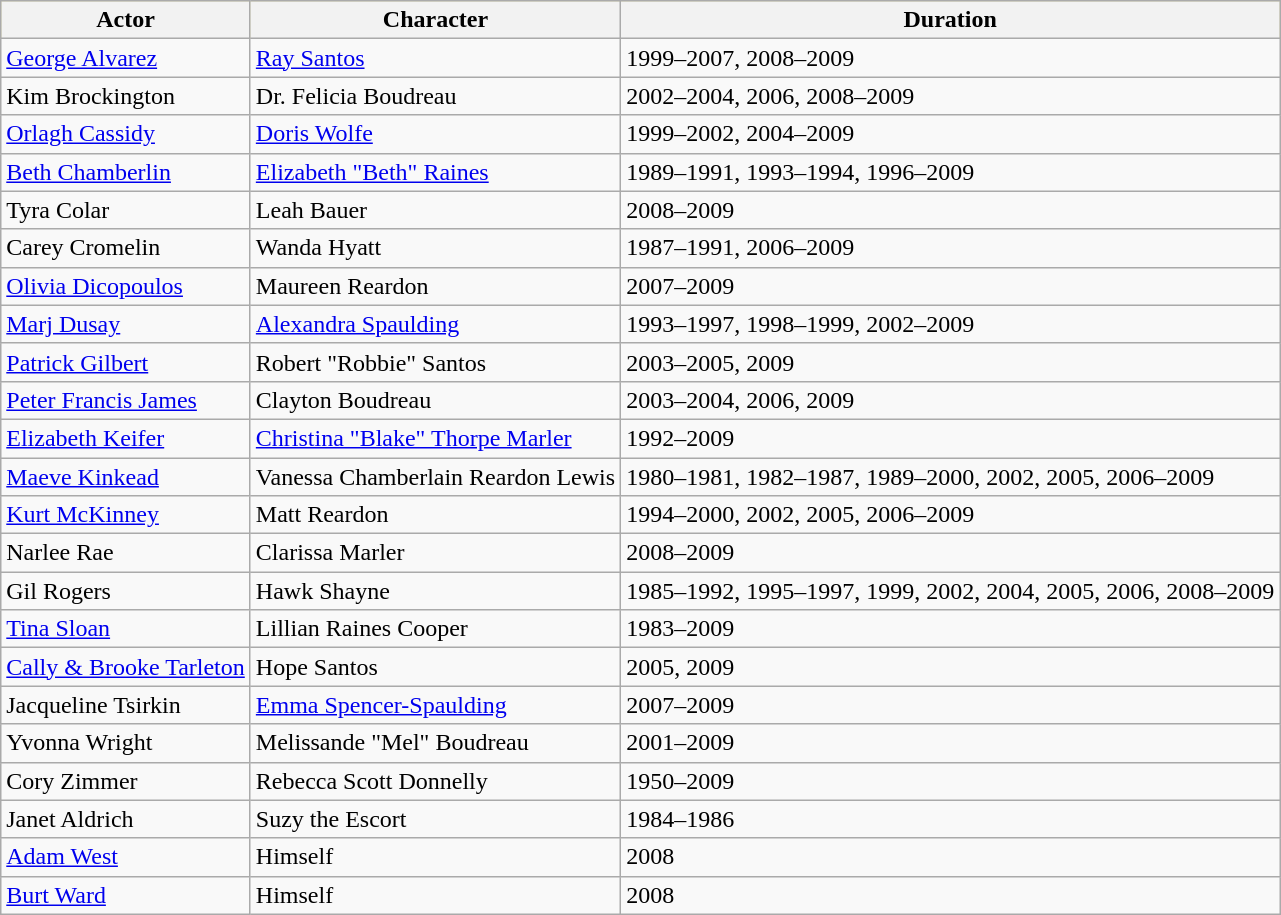<table class="wikitable">
<tr style="background:khaki; text-align:center;">
<th>Actor</th>
<th>Character</th>
<th>Duration</th>
</tr>
<tr>
<td><a href='#'>George Alvarez</a></td>
<td><a href='#'>Ray Santos</a></td>
<td>1999–2007, 2008–2009</td>
</tr>
<tr>
<td>Kim Brockington</td>
<td>Dr. Felicia Boudreau</td>
<td>2002–2004, 2006, 2008–2009</td>
</tr>
<tr>
<td><a href='#'>Orlagh Cassidy</a></td>
<td><a href='#'>Doris Wolfe</a></td>
<td>1999–2002, 2004–2009</td>
</tr>
<tr>
<td><a href='#'>Beth Chamberlin</a></td>
<td><a href='#'>Elizabeth "Beth" Raines</a></td>
<td>1989–1991, 1993–1994, 1996–2009</td>
</tr>
<tr>
<td>Tyra Colar</td>
<td>Leah Bauer</td>
<td>2008–2009</td>
</tr>
<tr>
<td>Carey Cromelin</td>
<td>Wanda Hyatt</td>
<td>1987–1991, 2006–2009</td>
</tr>
<tr>
<td><a href='#'>Olivia Dicopoulos</a></td>
<td>Maureen Reardon</td>
<td>2007–2009</td>
</tr>
<tr>
<td><a href='#'>Marj Dusay</a></td>
<td><a href='#'>Alexandra Spaulding</a></td>
<td>1993–1997, 1998–1999, 2002–2009</td>
</tr>
<tr>
<td><a href='#'>Patrick Gilbert</a></td>
<td>Robert "Robbie" Santos</td>
<td>2003–2005, 2009</td>
</tr>
<tr>
<td><a href='#'>Peter Francis James</a></td>
<td>Clayton Boudreau</td>
<td>2003–2004, 2006, 2009</td>
</tr>
<tr>
<td><a href='#'>Elizabeth Keifer</a></td>
<td><a href='#'>Christina "Blake" Thorpe Marler</a></td>
<td>1992–2009</td>
</tr>
<tr>
<td><a href='#'>Maeve Kinkead</a></td>
<td>Vanessa Chamberlain Reardon Lewis</td>
<td>1980–1981, 1982–1987, 1989–2000, 2002, 2005, 2006–2009</td>
</tr>
<tr>
<td><a href='#'>Kurt McKinney</a></td>
<td>Matt Reardon</td>
<td>1994–2000, 2002, 2005, 2006–2009</td>
</tr>
<tr>
<td>Narlee Rae</td>
<td>Clarissa Marler</td>
<td>2008–2009</td>
</tr>
<tr>
<td>Gil Rogers</td>
<td>Hawk Shayne</td>
<td>1985–1992, 1995–1997, 1999, 2002, 2004, 2005, 2006, 2008–2009</td>
</tr>
<tr>
<td><a href='#'>Tina Sloan</a></td>
<td>Lillian Raines Cooper</td>
<td>1983–2009</td>
</tr>
<tr>
<td><a href='#'>Cally & Brooke Tarleton</a></td>
<td>Hope Santos</td>
<td>2005, 2009</td>
</tr>
<tr>
<td>Jacqueline Tsirkin</td>
<td><a href='#'>Emma Spencer-Spaulding</a></td>
<td>2007–2009</td>
</tr>
<tr>
<td>Yvonna Wright</td>
<td>Melissande "Mel" Boudreau</td>
<td>2001–2009</td>
</tr>
<tr>
<td>Cory Zimmer</td>
<td>Rebecca Scott Donnelly</td>
<td>1950–2009</td>
</tr>
<tr>
<td>Janet Aldrich</td>
<td>Suzy the Escort</td>
<td>1984–1986</td>
</tr>
<tr>
<td><a href='#'>Adam West</a></td>
<td>Himself</td>
<td>2008</td>
</tr>
<tr>
<td><a href='#'>Burt Ward</a></td>
<td>Himself</td>
<td>2008</td>
</tr>
</table>
